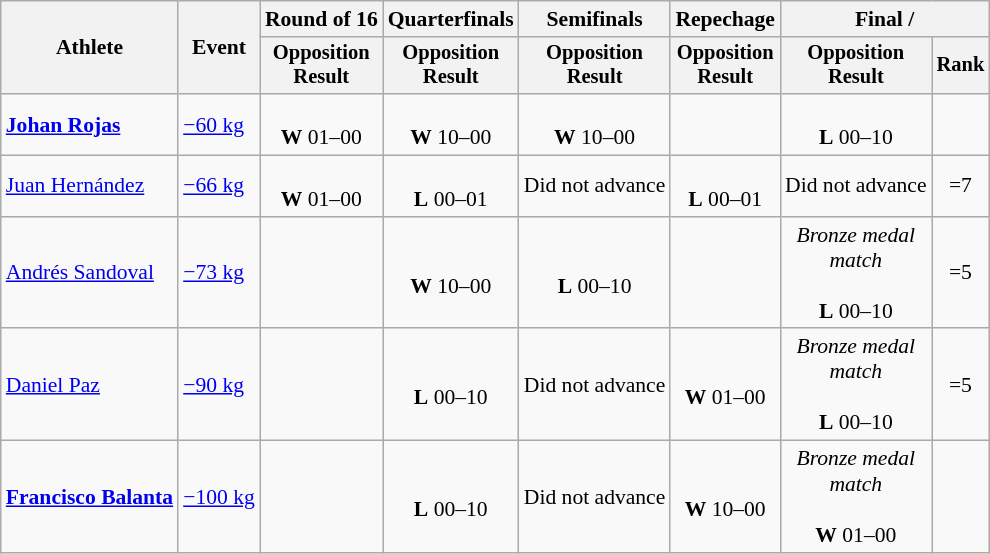<table class="wikitable" style="font-size:90%">
<tr>
<th rowspan=2>Athlete</th>
<th rowspan=2>Event</th>
<th>Round of 16</th>
<th>Quarterfinals</th>
<th>Semifinals</th>
<th>Repechage</th>
<th colspan=2>Final / </th>
</tr>
<tr style="font-size:95%">
<th>Opposition<br>Result</th>
<th>Opposition<br>Result</th>
<th>Opposition<br>Result</th>
<th>Opposition<br>Result</th>
<th>Opposition<br>Result</th>
<th>Rank</th>
</tr>
<tr align=center>
<td align=left><strong><a href='#'>Johan Rojas</a></strong></td>
<td align=left><a href='#'>−60 kg</a></td>
<td><br><strong>W</strong> 01–00</td>
<td><br><strong>W</strong> 10–00</td>
<td><br><strong>W</strong> 10–00</td>
<td></td>
<td><br><strong>L</strong> 00–10</td>
<td></td>
</tr>
<tr align=center>
<td align=left><a href='#'>Juan Hernández</a></td>
<td align=left><a href='#'>−66 kg</a></td>
<td><br><strong>W</strong> 01–00</td>
<td><br><strong>L</strong> 00–01</td>
<td>Did not advance</td>
<td><br><strong>L</strong> 00–01</td>
<td>Did not advance</td>
<td>=7</td>
</tr>
<tr align=center>
<td align=left><a href='#'>Andrés Sandoval</a></td>
<td align=left><a href='#'>−73 kg</a></td>
<td></td>
<td><br><strong>W</strong> 10–00</td>
<td><br><strong>L</strong> 00–10</td>
<td></td>
<td><em>Bronze medal<br>match</em><br><br><strong>L</strong> 00–10</td>
<td>=5</td>
</tr>
<tr align=center>
<td align=left><a href='#'>Daniel Paz</a></td>
<td align=left><a href='#'>−90 kg</a></td>
<td></td>
<td><br><strong>L</strong> 00–10</td>
<td>Did not advance</td>
<td><br><strong>W</strong> 01–00</td>
<td><em>Bronze medal<br>match</em><br><br><strong>L</strong> 00–10</td>
<td>=5</td>
</tr>
<tr align=center>
<td align=left><strong><a href='#'>Francisco Balanta</a></strong></td>
<td align=left><a href='#'>−100 kg</a></td>
<td></td>
<td><br><strong>L</strong> 00–10</td>
<td>Did not advance</td>
<td><br><strong>W</strong> 10–00</td>
<td><em>Bronze medal<br>match</em><br><br><strong>W</strong> 01–00</td>
<td></td>
</tr>
</table>
